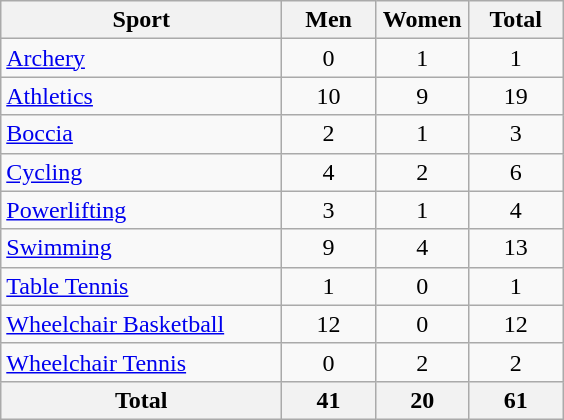<table class="wikitable sortable" style="text-align:center;">
<tr>
<th width=180>Sport</th>
<th width=55>Men</th>
<th width=55>Women</th>
<th width=55>Total</th>
</tr>
<tr>
<td align=left><a href='#'>Archery</a></td>
<td>0</td>
<td>1</td>
<td>1</td>
</tr>
<tr>
<td align=left><a href='#'>Athletics</a></td>
<td>10</td>
<td>9</td>
<td>19</td>
</tr>
<tr>
<td align=left><a href='#'>Boccia</a></td>
<td>2</td>
<td>1</td>
<td>3</td>
</tr>
<tr>
<td align=left><a href='#'>Cycling</a></td>
<td>4</td>
<td>2</td>
<td>6</td>
</tr>
<tr>
<td align=left><a href='#'>Powerlifting</a></td>
<td>3</td>
<td>1</td>
<td>4</td>
</tr>
<tr>
<td align=left><a href='#'>Swimming</a></td>
<td>9</td>
<td>4</td>
<td>13</td>
</tr>
<tr>
<td align=left><a href='#'>Table Tennis</a></td>
<td>1</td>
<td>0</td>
<td>1</td>
</tr>
<tr>
<td align=left><a href='#'>Wheelchair Basketball</a></td>
<td>12</td>
<td>0</td>
<td>12</td>
</tr>
<tr>
<td align=left><a href='#'>Wheelchair Tennis</a></td>
<td>0</td>
<td>2</td>
<td>2</td>
</tr>
<tr class="sortbottom">
<th>Total</th>
<th>41</th>
<th>20</th>
<th>61</th>
</tr>
</table>
